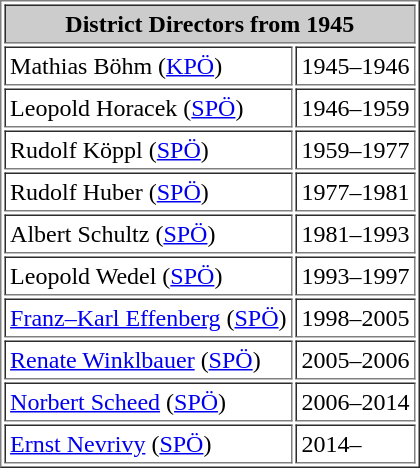<table align="right" border="1" cellpadding="3" cellspacing="2">
<tr --- bgcolor="#CCCCCC">
<th colspan="2">District Directors from 1945</th>
</tr>
<tr --- bgcolor="#FFFFFF">
<td>Mathias Böhm (<a href='#'>KPÖ</a>)</td>
<td>1945–1946</td>
</tr>
<tr --- bgcolor="#FFFFFF">
<td>Leopold Horacek (<a href='#'>SPÖ</a>)</td>
<td>1946–1959</td>
</tr>
<tr --- bgcolor="#FFFFFF">
<td>Rudolf Köppl (<a href='#'>SPÖ</a>)</td>
<td>1959–1977</td>
</tr>
<tr --- bgcolor="#FFFFFF">
<td>Rudolf Huber (<a href='#'>SPÖ</a>)</td>
<td>1977–1981</td>
</tr>
<tr --- bgcolor="#FFFFFF">
<td>Albert Schultz (<a href='#'>SPÖ</a>)</td>
<td>1981–1993</td>
</tr>
<tr --- bgcolor="#FFFFFF">
<td>Leopold Wedel (<a href='#'>SPÖ</a>)</td>
<td>1993–1997</td>
</tr>
<tr --- bgcolor="#FFFFFF">
<td><a href='#'>Franz–Karl Effenberg</a> (<a href='#'>SPÖ</a>)</td>
<td>1998–2005</td>
</tr>
<tr --- bgcolor="#FFFFFF">
<td><a href='#'>Renate Winklbauer</a> (<a href='#'>SPÖ</a>)</td>
<td>2005–2006</td>
</tr>
<tr bgcolor="#FFFFFF">
<td><a href='#'>Norbert Scheed</a> (<a href='#'>SPÖ</a>)</td>
<td>2006–2014</td>
</tr>
<tr bgcolor="#FFFFFF">
<td><a href='#'>Ernst Nevrivy</a> (<a href='#'>SPÖ</a>)</td>
<td>2014–</td>
</tr>
</table>
